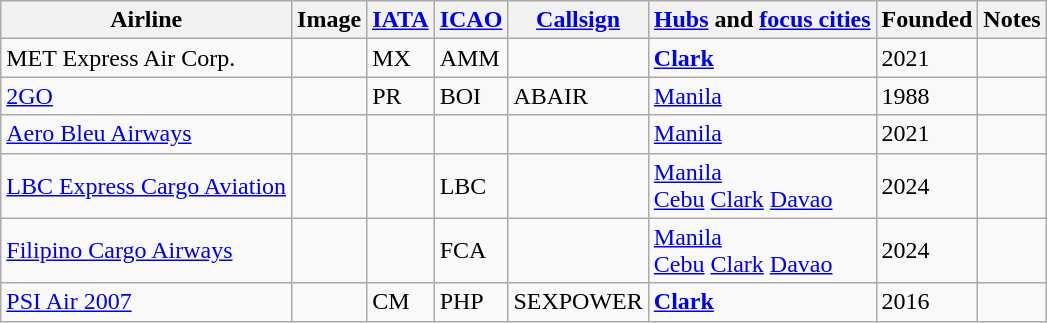<table class="wikitable" style="border: 0; cellpadding: 2; cellspacing: 3;">
<tr style="vertical-align:middle;">
<th>Airline</th>
<th>Image</th>
<th><a href='#'>IATA</a></th>
<th><a href='#'>ICAO</a></th>
<th><a href='#'>Callsign</a></th>
<th><a href='#'>Hubs</a> and <a href='#'>focus cities</a></th>
<th>Founded</th>
<th>Notes</th>
</tr>
<tr>
<td>MET Express Air Corp.</td>
<td></td>
<td>MX</td>
<td>AMM</td>
<td></td>
<td><strong><a href='#'>Clark</a></strong></td>
<td>2021</td>
<td></td>
</tr>
<tr>
<td><a href='#'>2GO</a></td>
<td></td>
<td>PR</td>
<td>BOI</td>
<td>ABAIR</td>
<td><a href='#'>Manila</a></td>
<td>1988</td>
<td></td>
</tr>
<tr>
<td><a href='#'>Aero Bleu Airways</a></td>
<td></td>
<td></td>
<td></td>
<td></td>
<td><a href='#'>Manila</a></td>
<td>2021</td>
<td></td>
</tr>
<tr>
<td><a href='#'>LBC Express Cargo Aviation</a></td>
<td></td>
<td></td>
<td>LBC</td>
<td></td>
<td><a href='#'>Manila</a><br><a href='#'>Cebu</a>
<a href='#'>Clark</a>
<a href='#'>Davao</a></td>
<td>2024</td>
<td></td>
</tr>
<tr>
<td><a href='#'>Filipino Cargo Airways</a></td>
<td></td>
<td></td>
<td>FCA</td>
<td></td>
<td><a href='#'>Manila</a><br><a href='#'>Cebu</a>
<a href='#'>Clark</a>
<a href='#'>Davao</a></td>
<td>2024</td>
<td></td>
</tr>
<tr>
<td><a href='#'>PSI Air 2007</a></td>
<td></td>
<td>CM</td>
<td>PHP</td>
<td>SEXPOWER</td>
<td><strong><a href='#'>Clark</a></strong></td>
<td>2016</td>
<td></td>
</tr>
<tr>
</tr>
</table>
